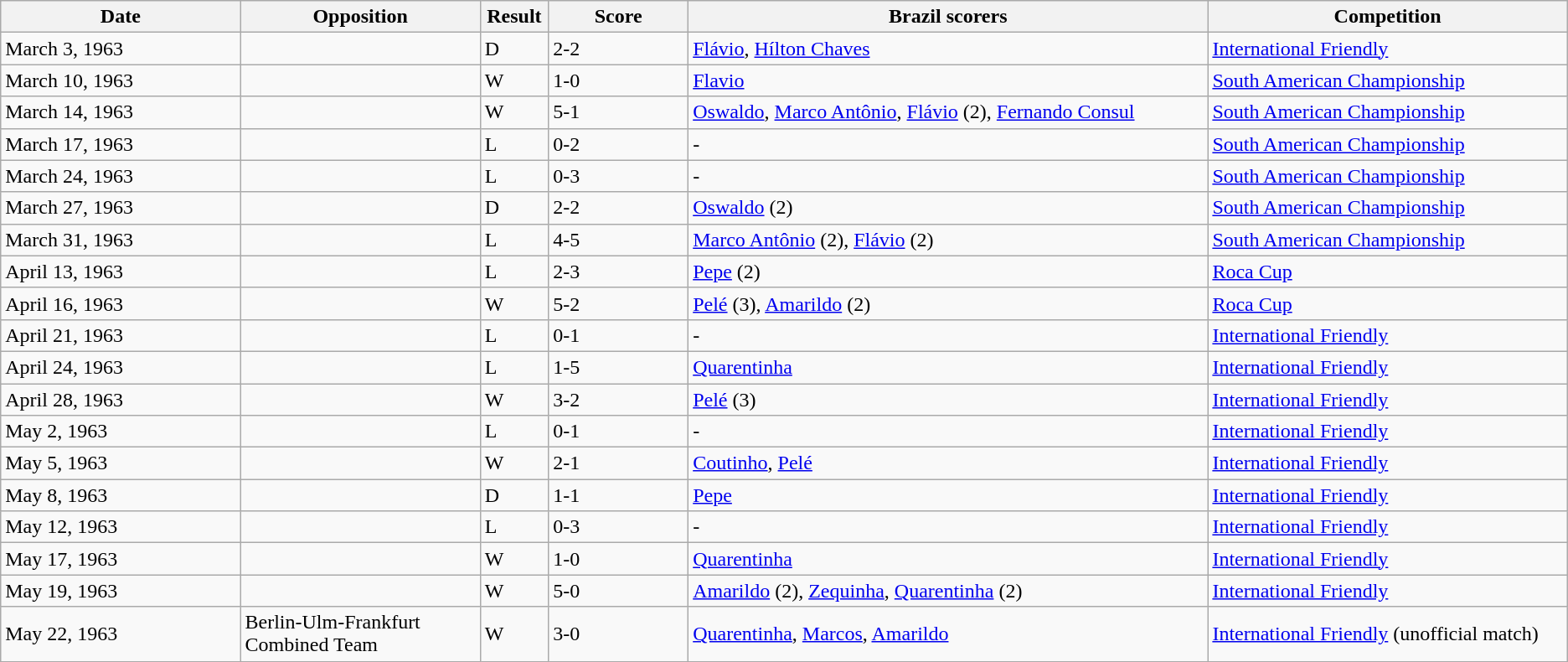<table class="wikitable" style="text-align: left;">
<tr>
<th width=12%>Date</th>
<th width=12%>Opposition</th>
<th width=1%>Result</th>
<th width=7%>Score</th>
<th width=26%>Brazil scorers</th>
<th width=18%>Competition</th>
</tr>
<tr>
<td>March 3, 1963</td>
<td></td>
<td>D</td>
<td>2-2</td>
<td><a href='#'>Flávio</a>, <a href='#'>Hílton Chaves</a></td>
<td><a href='#'>International Friendly</a></td>
</tr>
<tr>
<td>March 10, 1963</td>
<td></td>
<td>W</td>
<td>1-0</td>
<td><a href='#'>Flavio</a></td>
<td><a href='#'>South American Championship</a></td>
</tr>
<tr>
<td>March 14, 1963</td>
<td></td>
<td>W</td>
<td>5-1</td>
<td><a href='#'>Oswaldo</a>, <a href='#'>Marco Antônio</a>, <a href='#'>Flávio</a> (2), <a href='#'>Fernando Consul</a></td>
<td><a href='#'>South American Championship</a></td>
</tr>
<tr>
<td>March 17, 1963</td>
<td></td>
<td>L</td>
<td>0-2</td>
<td>-</td>
<td><a href='#'>South American Championship</a></td>
</tr>
<tr>
<td>March 24, 1963</td>
<td></td>
<td>L</td>
<td>0-3</td>
<td>-</td>
<td><a href='#'>South American Championship</a></td>
</tr>
<tr>
<td>March 27, 1963</td>
<td></td>
<td>D</td>
<td>2-2</td>
<td><a href='#'>Oswaldo</a> (2)</td>
<td><a href='#'>South American Championship</a></td>
</tr>
<tr>
<td>March 31, 1963</td>
<td></td>
<td>L</td>
<td>4-5</td>
<td><a href='#'>Marco Antônio</a> (2), <a href='#'>Flávio</a> (2)</td>
<td><a href='#'>South American Championship</a></td>
</tr>
<tr>
<td>April 13, 1963</td>
<td></td>
<td>L</td>
<td>2-3</td>
<td><a href='#'>Pepe</a> (2)</td>
<td><a href='#'>Roca Cup</a></td>
</tr>
<tr>
<td>April 16, 1963</td>
<td></td>
<td>W</td>
<td>5-2</td>
<td><a href='#'>Pelé</a> (3), <a href='#'>Amarildo</a> (2)</td>
<td><a href='#'>Roca Cup</a></td>
</tr>
<tr>
<td>April 21, 1963</td>
<td></td>
<td>L</td>
<td>0-1</td>
<td>-</td>
<td><a href='#'>International Friendly</a></td>
</tr>
<tr>
<td>April 24, 1963</td>
<td></td>
<td>L</td>
<td>1-5</td>
<td><a href='#'>Quarentinha</a></td>
<td><a href='#'>International Friendly</a></td>
</tr>
<tr>
<td>April 28, 1963</td>
<td></td>
<td>W</td>
<td>3-2</td>
<td><a href='#'>Pelé</a> (3)</td>
<td><a href='#'>International Friendly</a></td>
</tr>
<tr>
<td>May 2, 1963</td>
<td></td>
<td>L</td>
<td>0-1</td>
<td>-</td>
<td><a href='#'>International Friendly</a></td>
</tr>
<tr>
<td>May 5, 1963</td>
<td></td>
<td>W</td>
<td>2-1</td>
<td><a href='#'>Coutinho</a>, <a href='#'>Pelé</a></td>
<td><a href='#'>International Friendly</a></td>
</tr>
<tr>
<td>May 8, 1963</td>
<td></td>
<td>D</td>
<td>1-1</td>
<td><a href='#'>Pepe</a></td>
<td><a href='#'>International Friendly</a></td>
</tr>
<tr>
<td>May 12, 1963</td>
<td></td>
<td>L</td>
<td>0-3</td>
<td>-</td>
<td><a href='#'>International Friendly</a></td>
</tr>
<tr>
<td>May 17, 1963</td>
<td></td>
<td>W</td>
<td>1-0</td>
<td><a href='#'>Quarentinha</a></td>
<td><a href='#'>International Friendly</a></td>
</tr>
<tr>
<td>May 19, 1963</td>
<td></td>
<td>W</td>
<td>5-0</td>
<td><a href='#'>Amarildo</a> (2), <a href='#'>Zequinha</a>, <a href='#'>Quarentinha</a> (2)</td>
<td><a href='#'>International Friendly</a></td>
</tr>
<tr>
<td>May 22, 1963</td>
<td> Berlin-Ulm-Frankfurt Combined Team</td>
<td>W</td>
<td>3-0</td>
<td><a href='#'>Quarentinha</a>, <a href='#'>Marcos</a>, <a href='#'>Amarildo</a></td>
<td><a href='#'>International Friendly</a> (unofficial match)</td>
</tr>
</table>
